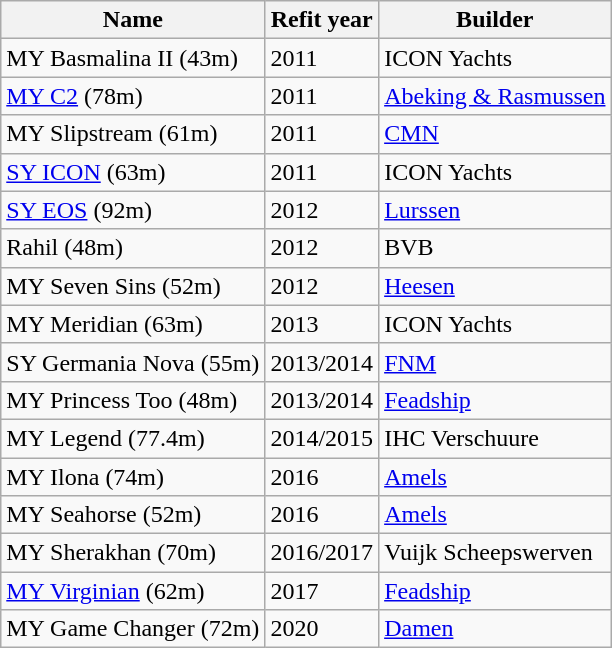<table class="wikitable">
<tr>
<th>Name</th>
<th>Refit year</th>
<th>Builder</th>
</tr>
<tr>
<td>MY Basmalina II (43m)</td>
<td>2011</td>
<td>ICON Yachts</td>
</tr>
<tr>
<td><a href='#'>MY C2</a> (78m)</td>
<td>2011</td>
<td><a href='#'>Abeking & Rasmussen</a></td>
</tr>
<tr>
<td>MY Slipstream (61m)</td>
<td>2011</td>
<td><a href='#'>CMN</a></td>
</tr>
<tr>
<td><a href='#'>SY ICON</a> (63m)</td>
<td>2011</td>
<td>ICON Yachts</td>
</tr>
<tr>
<td><a href='#'>SY EOS</a> (92m)</td>
<td>2012</td>
<td><a href='#'>Lurssen</a></td>
</tr>
<tr>
<td>Rahil (48m)</td>
<td>2012</td>
<td>BVB</td>
</tr>
<tr>
<td>MY Seven Sins (52m)</td>
<td>2012</td>
<td><a href='#'>Heesen</a></td>
</tr>
<tr>
<td>MY Meridian (63m)</td>
<td>2013</td>
<td>ICON Yachts</td>
</tr>
<tr>
<td>SY Germania Nova (55m)</td>
<td>2013/2014</td>
<td><a href='#'>FNM</a></td>
</tr>
<tr>
<td>MY Princess Too (48m)</td>
<td>2013/2014</td>
<td><a href='#'>Feadship</a></td>
</tr>
<tr>
<td>MY Legend (77.4m)</td>
<td>2014/2015</td>
<td>IHC Verschuure</td>
</tr>
<tr>
<td>MY Ilona (74m)</td>
<td>2016</td>
<td><a href='#'>Amels</a></td>
</tr>
<tr>
<td>MY Seahorse (52m)</td>
<td>2016</td>
<td><a href='#'>Amels</a></td>
</tr>
<tr>
<td>MY Sherakhan (70m)</td>
<td>2016/2017</td>
<td>Vuijk Scheepswerven</td>
</tr>
<tr>
<td><a href='#'>MY Virginian</a> (62m)</td>
<td>2017</td>
<td><a href='#'>Feadship</a></td>
</tr>
<tr>
<td>MY Game Changer (72m)</td>
<td>2020</td>
<td><a href='#'>Damen</a></td>
</tr>
</table>
